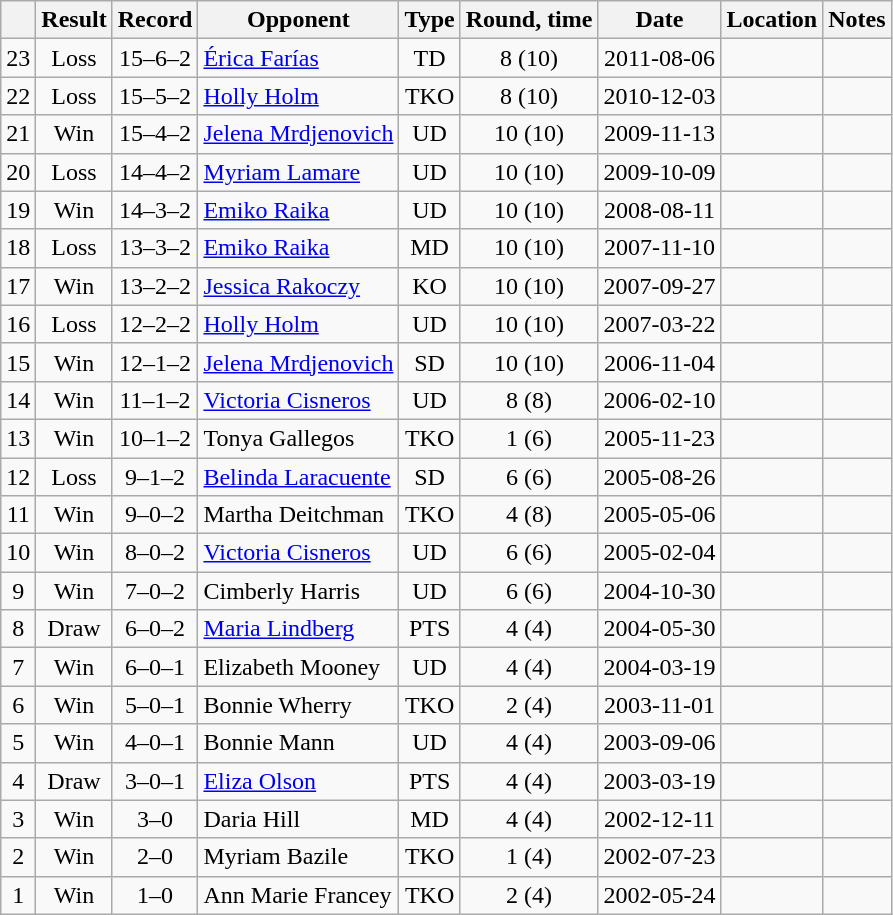<table class=wikitable style=text-align:center>
<tr>
<th></th>
<th>Result</th>
<th>Record</th>
<th>Opponent</th>
<th>Type</th>
<th>Round, time</th>
<th>Date</th>
<th>Location</th>
<th>Notes</th>
</tr>
<tr>
<td>23</td>
<td>Loss</td>
<td>15–6–2</td>
<td align=left><a href='#'>Érica Farías</a></td>
<td>TD</td>
<td>8 (10)</td>
<td>2011-08-06</td>
<td align=left></td>
<td align=left></td>
</tr>
<tr>
<td>22</td>
<td>Loss</td>
<td>15–5–2</td>
<td align=left><a href='#'>Holly Holm</a></td>
<td>TKO</td>
<td>8 (10)</td>
<td>2010-12-03</td>
<td align=left></td>
<td align=left></td>
</tr>
<tr>
<td>21</td>
<td>Win</td>
<td>15–4–2</td>
<td align=left><a href='#'>Jelena Mrdjenovich</a></td>
<td>UD</td>
<td>10 (10)</td>
<td>2009-11-13</td>
<td align=left></td>
<td align=left></td>
</tr>
<tr>
<td>20</td>
<td>Loss</td>
<td>14–4–2</td>
<td align=left><a href='#'>Myriam Lamare</a></td>
<td>UD</td>
<td>10 (10)</td>
<td>2009-10-09</td>
<td align=left></td>
<td align=left></td>
</tr>
<tr>
<td>19</td>
<td>Win</td>
<td>14–3–2</td>
<td align=left><a href='#'>Emiko Raika</a></td>
<td>UD</td>
<td>10 (10)</td>
<td>2008-08-11</td>
<td align=left></td>
<td align=left></td>
</tr>
<tr>
<td>18</td>
<td>Loss</td>
<td>13–3–2</td>
<td align=left><a href='#'>Emiko Raika</a></td>
<td>MD</td>
<td>10 (10)</td>
<td>2007-11-10</td>
<td align=left></td>
<td align=left></td>
</tr>
<tr>
<td>17</td>
<td>Win</td>
<td>13–2–2</td>
<td align=left><a href='#'>Jessica Rakoczy</a></td>
<td>KO</td>
<td>10 (10)</td>
<td>2007-09-27</td>
<td align=left></td>
<td align=left></td>
</tr>
<tr>
<td>16</td>
<td>Loss</td>
<td>12–2–2</td>
<td align=left><a href='#'>Holly Holm</a></td>
<td>UD</td>
<td>10 (10)</td>
<td>2007-03-22</td>
<td align=left></td>
<td align=left></td>
</tr>
<tr>
<td>15</td>
<td>Win</td>
<td>12–1–2</td>
<td align=left><a href='#'>Jelena Mrdjenovich</a></td>
<td>SD</td>
<td>10 (10)</td>
<td>2006-11-04</td>
<td align=left></td>
<td align=left></td>
</tr>
<tr>
<td>14</td>
<td>Win</td>
<td>11–1–2</td>
<td align=left><a href='#'>Victoria Cisneros</a></td>
<td>UD</td>
<td>8 (8)</td>
<td>2006-02-10</td>
<td align=left></td>
<td align=left></td>
</tr>
<tr>
<td>13</td>
<td>Win</td>
<td>10–1–2</td>
<td align=left>Tonya Gallegos</td>
<td>TKO</td>
<td>1 (6)</td>
<td>2005-11-23</td>
<td align=left></td>
<td align=left></td>
</tr>
<tr>
<td>12</td>
<td>Loss</td>
<td>9–1–2</td>
<td align=left><a href='#'>Belinda Laracuente</a></td>
<td>SD</td>
<td>6 (6)</td>
<td>2005-08-26</td>
<td align=left></td>
<td align=left></td>
</tr>
<tr>
<td>11</td>
<td>Win</td>
<td>9–0–2</td>
<td align=left>Martha Deitchman</td>
<td>TKO</td>
<td>4 (8)</td>
<td>2005-05-06</td>
<td align=left></td>
<td align=left></td>
</tr>
<tr>
<td>10</td>
<td>Win</td>
<td>8–0–2</td>
<td align=left><a href='#'>Victoria Cisneros</a></td>
<td>UD</td>
<td>6 (6)</td>
<td>2005-02-04</td>
<td align=left></td>
<td align=left></td>
</tr>
<tr>
<td>9</td>
<td>Win</td>
<td>7–0–2</td>
<td align=left>Cimberly Harris</td>
<td>UD</td>
<td>6 (6)</td>
<td>2004-10-30</td>
<td align=left></td>
<td align=left></td>
</tr>
<tr>
<td>8</td>
<td>Draw</td>
<td>6–0–2</td>
<td align=left><a href='#'>Maria Lindberg</a></td>
<td>PTS</td>
<td>4 (4)</td>
<td>2004-05-30</td>
<td align=left></td>
<td align=left></td>
</tr>
<tr>
<td>7</td>
<td>Win</td>
<td>6–0–1</td>
<td align=left>Elizabeth Mooney</td>
<td>UD</td>
<td>4 (4)</td>
<td>2004-03-19</td>
<td align=left></td>
<td align=left></td>
</tr>
<tr>
<td>6</td>
<td>Win</td>
<td>5–0–1</td>
<td align=left>Bonnie Wherry</td>
<td>TKO</td>
<td>2 (4)</td>
<td>2003-11-01</td>
<td align=left></td>
<td align=left></td>
</tr>
<tr>
<td>5</td>
<td>Win</td>
<td>4–0–1</td>
<td align=left>Bonnie Mann</td>
<td>UD</td>
<td>4 (4)</td>
<td>2003-09-06</td>
<td align=left></td>
<td align=left></td>
</tr>
<tr>
<td>4</td>
<td>Draw</td>
<td>3–0–1</td>
<td align=left><a href='#'>Eliza Olson</a></td>
<td>PTS</td>
<td>4 (4)</td>
<td>2003-03-19</td>
<td align=left></td>
<td align=left></td>
</tr>
<tr>
<td>3</td>
<td>Win</td>
<td>3–0</td>
<td align=left>Daria Hill</td>
<td>MD</td>
<td>4 (4)</td>
<td>2002-12-11</td>
<td align=left></td>
<td align=left></td>
</tr>
<tr>
<td>2</td>
<td>Win</td>
<td>2–0</td>
<td align=left>Myriam Bazile</td>
<td>TKO</td>
<td>1 (4)</td>
<td>2002-07-23</td>
<td align=left></td>
<td align=left></td>
</tr>
<tr>
<td>1</td>
<td>Win</td>
<td>1–0</td>
<td align=left>Ann Marie Francey</td>
<td>TKO</td>
<td>2 (4)</td>
<td>2002-05-24</td>
<td align=left></td>
<td align=left></td>
</tr>
</table>
